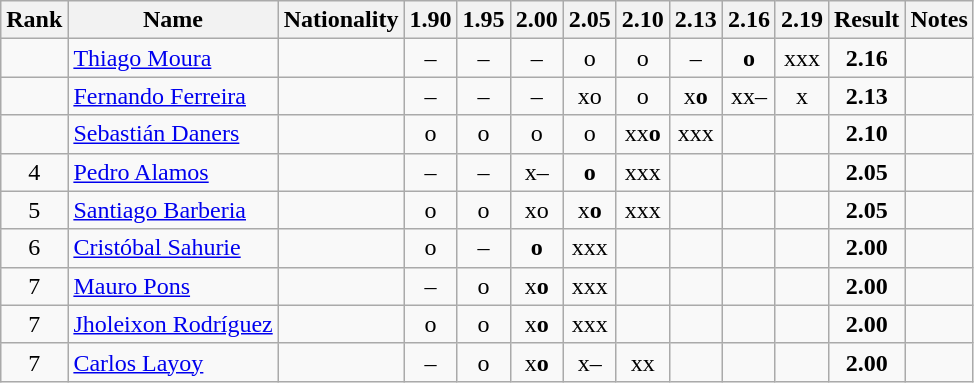<table class="wikitable sortable" style="text-align:center">
<tr>
<th>Rank</th>
<th>Name</th>
<th>Nationality</th>
<th>1.90</th>
<th>1.95</th>
<th>2.00</th>
<th>2.05</th>
<th>2.10</th>
<th>2.13</th>
<th>2.16</th>
<th>2.19</th>
<th>Result</th>
<th>Notes</th>
</tr>
<tr>
<td></td>
<td align=left><a href='#'>Thiago Moura</a></td>
<td align=left></td>
<td>–</td>
<td>–</td>
<td>–</td>
<td>o</td>
<td>o</td>
<td>–</td>
<td><strong>o</strong></td>
<td>xxx</td>
<td><strong>2.16</strong></td>
<td></td>
</tr>
<tr>
<td></td>
<td align=left><a href='#'>Fernando Ferreira</a></td>
<td align=left></td>
<td>–</td>
<td>–</td>
<td>–</td>
<td>xo</td>
<td>o</td>
<td>x<strong>o</strong></td>
<td>xx–</td>
<td>x</td>
<td><strong>2.13</strong></td>
<td></td>
</tr>
<tr>
<td></td>
<td align=left><a href='#'>Sebastián Daners</a></td>
<td align=left></td>
<td>o</td>
<td>o</td>
<td>o</td>
<td>o</td>
<td>xx<strong>o</strong></td>
<td>xxx</td>
<td></td>
<td></td>
<td><strong>2.10</strong></td>
<td></td>
</tr>
<tr>
<td>4</td>
<td align=left><a href='#'>Pedro Alamos</a></td>
<td align=left></td>
<td>–</td>
<td>–</td>
<td>x–</td>
<td><strong>o</strong></td>
<td>xxx</td>
<td></td>
<td></td>
<td></td>
<td><strong>2.05</strong></td>
<td></td>
</tr>
<tr>
<td>5</td>
<td align=left><a href='#'>Santiago Barberia</a></td>
<td align=left></td>
<td>o</td>
<td>o</td>
<td>xo</td>
<td>x<strong>o</strong></td>
<td>xxx</td>
<td></td>
<td></td>
<td></td>
<td><strong>2.05</strong></td>
<td></td>
</tr>
<tr>
<td>6</td>
<td align=left><a href='#'>Cristóbal Sahurie</a></td>
<td align=left></td>
<td>o</td>
<td>–</td>
<td><strong>o</strong></td>
<td>xxx</td>
<td></td>
<td></td>
<td></td>
<td></td>
<td><strong>2.00</strong></td>
<td></td>
</tr>
<tr>
<td>7</td>
<td align=left><a href='#'>Mauro Pons</a></td>
<td align=left></td>
<td>–</td>
<td>o</td>
<td>x<strong>o</strong></td>
<td>xxx</td>
<td></td>
<td></td>
<td></td>
<td></td>
<td><strong>2.00</strong></td>
<td></td>
</tr>
<tr>
<td>7</td>
<td align=left><a href='#'>Jholeixon Rodríguez</a></td>
<td align=left></td>
<td>o</td>
<td>o</td>
<td>x<strong>o</strong></td>
<td>xxx</td>
<td></td>
<td></td>
<td></td>
<td></td>
<td><strong>2.00</strong></td>
<td></td>
</tr>
<tr>
<td>7</td>
<td align=left><a href='#'>Carlos Layoy</a></td>
<td align=left></td>
<td>–</td>
<td>o</td>
<td>x<strong>o</strong></td>
<td>x–</td>
<td>xx</td>
<td></td>
<td></td>
<td></td>
<td><strong>2.00</strong></td>
<td></td>
</tr>
</table>
